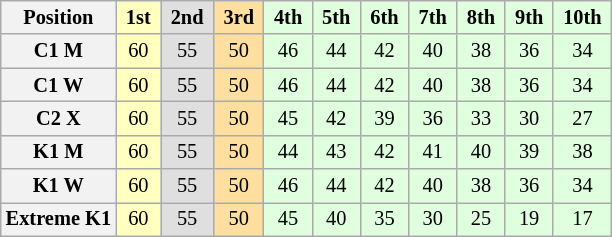<table class="wikitable" style="font-size:85%; text-align:center">
<tr>
<th>Position</th>
<td style="background:#ffffbf;"> <strong>1st</strong> </td>
<td style="background:#dfdfdf;"> <strong>2nd</strong> </td>
<td style="background:#ffdf9f;"> <strong>3rd</strong> </td>
<td style="background:#dfffdf;"> <strong>4th</strong> </td>
<td style="background:#dfffdf;"> <strong>5th</strong> </td>
<td style="background:#dfffdf;"> <strong>6th</strong> </td>
<td style="background:#dfffdf;"> <strong>7th</strong> </td>
<td style="background:#dfffdf;"> <strong>8th</strong> </td>
<td style="background:#dfffdf;"> <strong>9th</strong> </td>
<td style="background:#dfffdf;"> <strong>10th</strong> </td>
</tr>
<tr>
<th>C1 M</th>
<td style="background:#ffffbf;">60</td>
<td style="background:#dfdfdf;">55</td>
<td style="background:#ffdf9f;">50</td>
<td style="background:#dfffdf;">46</td>
<td style="background:#dfffdf;">44</td>
<td style="background:#dfffdf;">42</td>
<td style="background:#dfffdf;">40</td>
<td style="background:#dfffdf;">38</td>
<td style="background:#dfffdf;">36</td>
<td style="background:#dfffdf;">34</td>
</tr>
<tr>
<th>C1 W</th>
<td style="background:#ffffbf;">60</td>
<td style="background:#dfdfdf;">55</td>
<td style="background:#ffdf9f;">50</td>
<td style="background:#dfffdf;">46</td>
<td style="background:#dfffdf;">44</td>
<td style="background:#dfffdf;">42</td>
<td style="background:#dfffdf;">40</td>
<td style="background:#dfffdf;">38</td>
<td style="background:#dfffdf;">36</td>
<td style="background:#dfffdf;">34</td>
</tr>
<tr>
<th>C2 X</th>
<td style="background:#ffffbf;">60</td>
<td style="background:#dfdfdf;">55</td>
<td style="background:#ffdf9f;">50</td>
<td style="background:#dfffdf;">45</td>
<td style="background:#dfffdf;">42</td>
<td style="background:#dfffdf;">39</td>
<td style="background:#dfffdf;">36</td>
<td style="background:#dfffdf;">33</td>
<td style="background:#dfffdf;">30</td>
<td style="background:#dfffdf;">27</td>
</tr>
<tr>
<th>K1 M</th>
<td style="background:#ffffbf;">60</td>
<td style="background:#dfdfdf;">55</td>
<td style="background:#ffdf9f;">50</td>
<td style="background:#dfffdf;">44</td>
<td style="background:#dfffdf;">43</td>
<td style="background:#dfffdf;">42</td>
<td style="background:#dfffdf;">41</td>
<td style="background:#dfffdf;">40</td>
<td style="background:#dfffdf;">39</td>
<td style="background:#dfffdf;">38</td>
</tr>
<tr>
<th>K1 W</th>
<td style="background:#ffffbf;">60</td>
<td style="background:#dfdfdf;">55</td>
<td style="background:#ffdf9f;">50</td>
<td style="background:#dfffdf;">46</td>
<td style="background:#dfffdf;">44</td>
<td style="background:#dfffdf;">42</td>
<td style="background:#dfffdf;">40</td>
<td style="background:#dfffdf;">38</td>
<td style="background:#dfffdf;">36</td>
<td style="background:#dfffdf;">34</td>
</tr>
<tr>
<th>Extreme K1</th>
<td style="background:#ffffbf;">60</td>
<td style="background:#dfdfdf;">55</td>
<td style="background:#ffdf9f;">50</td>
<td style="background:#dfffdf;">45</td>
<td style="background:#dfffdf;">40</td>
<td style="background:#dfffdf;">35</td>
<td style="background:#dfffdf;">30</td>
<td style="background:#dfffdf;">25</td>
<td style="background:#dfffdf;">19</td>
<td style="background:#dfffdf;">17</td>
</tr>
</table>
